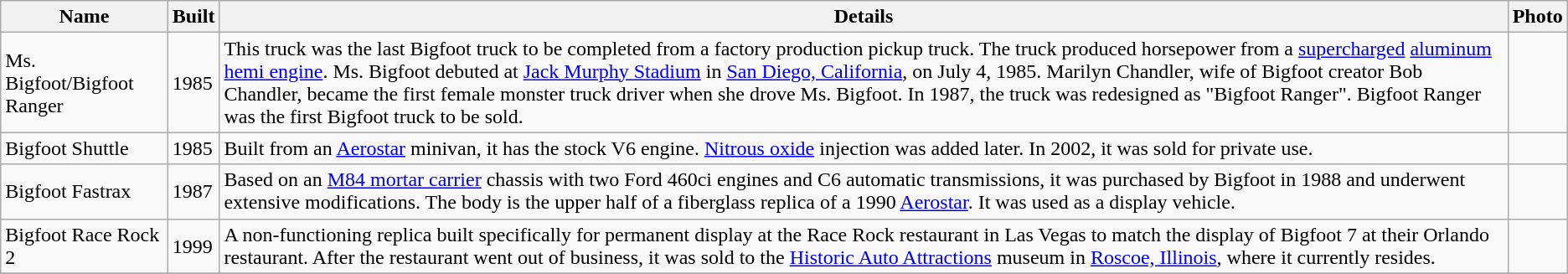<table class="wikitable">
<tr>
<th>Name</th>
<th>Built</th>
<th>Details</th>
<th>Photo</th>
</tr>
<tr>
<td>Ms. Bigfoot/Bigfoot Ranger</td>
<td>1985</td>
<td>This truck was the last Bigfoot truck to be completed from a factory production pickup truck. The truck produced  horsepower from a  <a href='#'>supercharged</a> <a href='#'>aluminum hemi engine</a>. Ms. Bigfoot debuted at <a href='#'>Jack Murphy Stadium</a> in <a href='#'>San Diego, California</a>, on July 4, 1985. Marilyn Chandler, wife of Bigfoot creator Bob Chandler, became the first female monster truck driver when she drove Ms. Bigfoot. In 1987, the truck was redesigned as "Bigfoot Ranger". Bigfoot Ranger was the first Bigfoot truck to be sold.</td>
<td></td>
</tr>
<tr>
<td>Bigfoot Shuttle</td>
<td>1985</td>
<td>Built from an <a href='#'>Aerostar</a> minivan, it has the stock V6 engine. <a href='#'>Nitrous oxide</a> injection was added later. In 2002, it was sold for private use.</td>
<td></td>
</tr>
<tr>
<td>Bigfoot Fastrax</td>
<td>1987</td>
<td>Based on an <a href='#'>M84 mortar carrier</a> chassis with two Ford 460ci engines and C6 automatic transmissions, it was purchased by Bigfoot in 1988 and underwent extensive modifications. The body is the upper half of a fiberglass replica of a 1990 <a href='#'>Aerostar</a>. It was used as a display vehicle.</td>
<td><br></td>
</tr>
<tr>
<td>Bigfoot Race Rock 2</td>
<td>1999</td>
<td>A non-functioning replica built specifically for permanent display at the Race Rock restaurant in Las Vegas to match the display of Bigfoot 7 at their Orlando restaurant. After the restaurant went out of business, it was sold to the <a href='#'>Historic Auto Attractions</a> museum in <a href='#'>Roscoe, Illinois</a>, where it currently resides.</td>
<td></td>
</tr>
<tr>
</tr>
</table>
